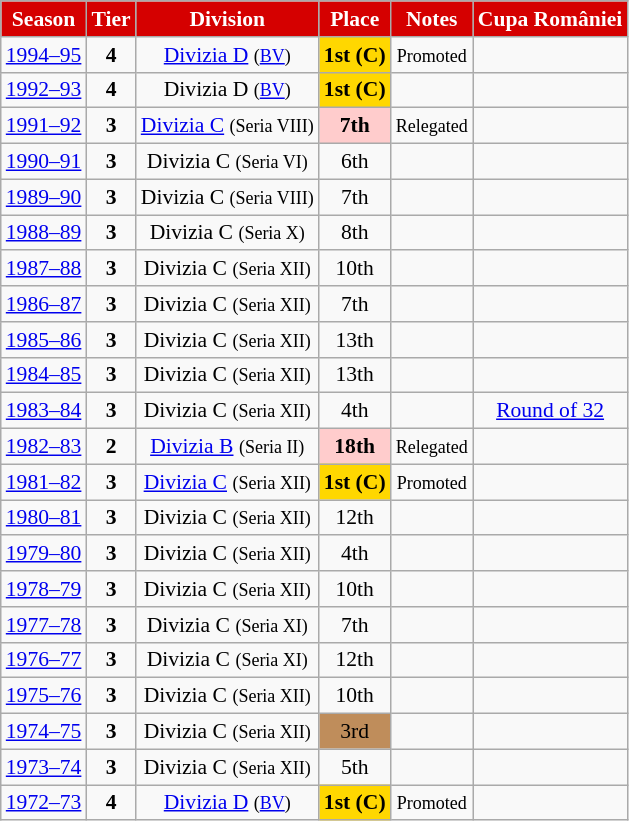<table class="wikitable" style="text-align:center; font-size:90%">
<tr>
<th style="background:#d50000; color:white; text-align:center;">Season</th>
<th style="background:#d50000; color:white; text-align:center;">Tier</th>
<th style="background:#d50000; color:white; text-align:center;">Division</th>
<th style="background:#d50000; color:white; text-align:center;">Place</th>
<th style="background:#d50000; color:white; text-align:center;">Notes</th>
<th style="background:#d50000; color:white; text-align:center;">Cupa României</th>
</tr>
<tr>
<td><a href='#'>1994–95</a></td>
<td><strong>4</strong></td>
<td><a href='#'>Divizia D</a> <small>(<a href='#'>BV</a>)</small></td>
<td align=center bgcolor=gold><strong>1st (C)</strong></td>
<td><small>Promoted</small></td>
<td></td>
</tr>
<tr>
<td><a href='#'>1992–93</a></td>
<td><strong>4</strong></td>
<td>Divizia D <small>(<a href='#'>BV</a>)</small></td>
<td align=center bgcolor=gold><strong>1st (C)</strong></td>
<td></td>
<td></td>
</tr>
<tr>
<td><a href='#'>1991–92</a></td>
<td><strong>3</strong></td>
<td><a href='#'>Divizia C</a> <small>(Seria VIII)</small></td>
<td align=center bgcolor=FFCCCC><strong>7th</strong></td>
<td><small>Relegated</small></td>
<td></td>
</tr>
<tr>
<td><a href='#'>1990–91</a></td>
<td><strong>3</strong></td>
<td>Divizia C <small>(Seria VI)</small></td>
<td>6th</td>
<td></td>
<td></td>
</tr>
<tr>
<td><a href='#'>1989–90</a></td>
<td><strong>3</strong></td>
<td>Divizia C <small>(Seria VIII)</small></td>
<td>7th</td>
<td></td>
<td></td>
</tr>
<tr>
<td><a href='#'>1988–89</a></td>
<td><strong>3</strong></td>
<td>Divizia C <small>(Seria X)</small></td>
<td>8th</td>
<td></td>
<td></td>
</tr>
<tr>
<td><a href='#'>1987–88</a></td>
<td><strong>3</strong></td>
<td>Divizia C <small>(Seria XII)</small></td>
<td>10th</td>
<td></td>
<td></td>
</tr>
<tr>
<td><a href='#'>1986–87</a></td>
<td><strong>3</strong></td>
<td>Divizia C <small>(Seria XII)</small></td>
<td>7th</td>
<td></td>
<td></td>
</tr>
<tr>
<td><a href='#'>1985–86</a></td>
<td><strong>3</strong></td>
<td>Divizia C <small>(Seria XII)</small></td>
<td>13th</td>
<td></td>
<td></td>
</tr>
<tr>
<td><a href='#'>1984–85</a></td>
<td><strong>3</strong></td>
<td>Divizia C <small>(Seria XII)</small></td>
<td>13th</td>
<td></td>
<td></td>
</tr>
<tr>
<td><a href='#'>1983–84</a></td>
<td><strong>3</strong></td>
<td>Divizia C <small>(Seria XII)</small></td>
<td>4th</td>
<td></td>
<td><a href='#'>Round of 32</a></td>
</tr>
<tr>
<td><a href='#'>1982–83</a></td>
<td><strong>2</strong></td>
<td><a href='#'>Divizia B</a> <small>(Seria II)</small></td>
<td align=center bgcolor=FFCCCC><strong>18th</strong></td>
<td><small>Relegated</small></td>
<td></td>
</tr>
<tr>
<td><a href='#'>1981–82</a></td>
<td><strong>3</strong></td>
<td><a href='#'>Divizia C</a> <small>(Seria XII)</small></td>
<td align=center bgcolor=gold><strong>1st (C)</strong></td>
<td><small>Promoted</small></td>
<td></td>
</tr>
<tr>
<td><a href='#'>1980–81</a></td>
<td><strong>3</strong></td>
<td>Divizia C <small>(Seria XII)</small></td>
<td>12th</td>
<td></td>
<td></td>
</tr>
<tr>
<td><a href='#'>1979–80</a></td>
<td><strong>3</strong></td>
<td>Divizia C <small>(Seria XII)</small></td>
<td>4th</td>
<td></td>
<td></td>
</tr>
<tr>
<td><a href='#'>1978–79</a></td>
<td><strong>3</strong></td>
<td>Divizia C <small>(Seria XII)</small></td>
<td>10th</td>
<td></td>
<td></td>
</tr>
<tr>
<td><a href='#'>1977–78</a></td>
<td><strong>3</strong></td>
<td>Divizia C <small>(Seria XI)</small></td>
<td>7th</td>
<td></td>
<td></td>
</tr>
<tr>
<td><a href='#'>1976–77</a></td>
<td><strong>3</strong></td>
<td>Divizia C <small>(Seria XI)</small></td>
<td>12th</td>
<td></td>
<td></td>
</tr>
<tr>
<td><a href='#'>1975–76</a></td>
<td><strong>3</strong></td>
<td>Divizia C <small>(Seria XII)</small></td>
<td>10th</td>
<td></td>
<td></td>
</tr>
<tr>
<td><a href='#'>1974–75</a></td>
<td><strong>3</strong></td>
<td>Divizia C <small>(Seria XII)</small></td>
<td align=center bgcolor=#BF8D5B>3rd</td>
<td></td>
<td></td>
</tr>
<tr>
<td><a href='#'>1973–74</a></td>
<td><strong>3</strong></td>
<td>Divizia C <small>(Seria XII)</small></td>
<td>5th</td>
<td></td>
<td></td>
</tr>
<tr>
<td><a href='#'>1972–73</a></td>
<td><strong>4</strong></td>
<td><a href='#'>Divizia D</a> <small>(<a href='#'>BV</a>)</small></td>
<td lign=center bgcolor=gold><strong>1st (C)</strong></td>
<td><small>Promoted</small></td>
<td></td>
</tr>
</table>
